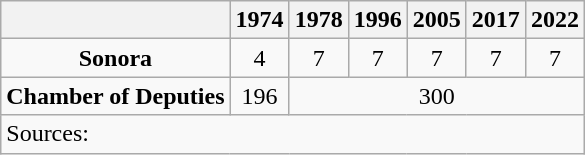<table class="wikitable" style="text-align: center">
<tr>
<th></th>
<th>1974</th>
<th>1978</th>
<th>1996</th>
<th>2005</th>
<th>2017</th>
<th>2022</th>
</tr>
<tr>
<td><strong>Sonora</strong></td>
<td>4</td>
<td>7</td>
<td>7</td>
<td>7</td>
<td>7</td>
<td>7</td>
</tr>
<tr>
<td><strong>Chamber of Deputies</strong></td>
<td>196</td>
<td colspan=5>300</td>
</tr>
<tr>
<td colspan=7 style="text-align: left">Sources: </td>
</tr>
</table>
